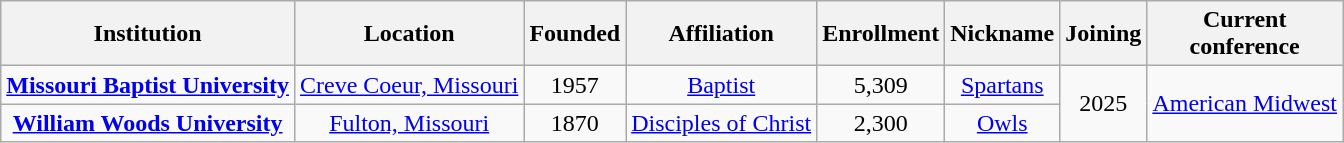<table class="wikitable sortable" style="text-align:center">
<tr>
<th>Institution</th>
<th>Location</th>
<th>Founded</th>
<th>Affiliation</th>
<th>Enrollment</th>
<th>Nickname</th>
<th>Joining</th>
<th>Current<br>conference</th>
</tr>
<tr>
<td><strong><a href='#'>Missouri Baptist University</a></strong></td>
<td><a href='#'>Creve Coeur, Missouri</a></td>
<td>1957</td>
<td><a href='#'>Baptist</a></td>
<td>5,309</td>
<td><a href='#'>Spartans</a></td>
<td rowspan=2>2025</td>
<td rowspan=2><a href='#'>American Midwest</a></td>
</tr>
<tr>
<td><strong><a href='#'>William Woods University</a></strong></td>
<td><a href='#'>Fulton, Missouri</a></td>
<td>1870</td>
<td><a href='#'>Disciples of Christ</a></td>
<td>2,300</td>
<td><a href='#'>Owls</a></td>
</tr>
</table>
